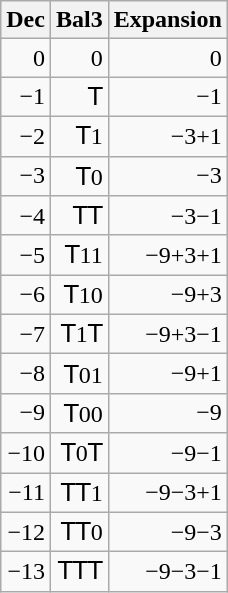<table class="wikitable" style="border: none; text-align:right">
<tr>
<th>Dec</th>
<th>Bal3</th>
<th>Expansion</th>
</tr>
<tr>
<td>0</td>
<td>0</td>
<td>0</td>
</tr>
<tr>
<td>−1</td>
<td>𝖳</td>
<td>−1</td>
</tr>
<tr>
<td>−2</td>
<td>𝖳1</td>
<td>−3+1</td>
</tr>
<tr>
<td>−3</td>
<td>𝖳0</td>
<td>−3</td>
</tr>
<tr>
<td>−4</td>
<td>𝖳𝖳</td>
<td>−3−1</td>
</tr>
<tr>
<td>−5</td>
<td>𝖳11</td>
<td>−9+3+1</td>
</tr>
<tr>
<td>−6</td>
<td>𝖳10</td>
<td>−9+3</td>
</tr>
<tr>
<td>−7</td>
<td>𝖳1𝖳</td>
<td>−9+3−1</td>
</tr>
<tr>
<td>−8</td>
<td>𝖳01</td>
<td>−9+1</td>
</tr>
<tr>
<td>−9</td>
<td>𝖳00</td>
<td>−9</td>
</tr>
<tr>
<td>−10</td>
<td>𝖳0𝖳</td>
<td>−9−1</td>
</tr>
<tr>
<td>−11</td>
<td>𝖳𝖳1</td>
<td>−9−3+1</td>
</tr>
<tr>
<td>−12</td>
<td>𝖳𝖳0</td>
<td>−9−3</td>
</tr>
<tr>
<td>−13</td>
<td>𝖳𝖳𝖳</td>
<td>−9−3−1</td>
</tr>
</table>
